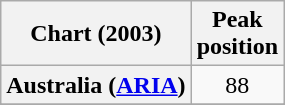<table class="wikitable sortable plainrowheaders" style="text-align:center;">
<tr>
<th scope="col">Chart (2003)</th>
<th scope="col">Peak<br>position</th>
</tr>
<tr>
<th scope="row">Australia (<a href='#'>ARIA</a>)</th>
<td>88</td>
</tr>
<tr>
</tr>
<tr>
</tr>
<tr>
</tr>
<tr>
</tr>
<tr>
</tr>
<tr>
</tr>
<tr>
</tr>
<tr>
</tr>
<tr>
</tr>
</table>
